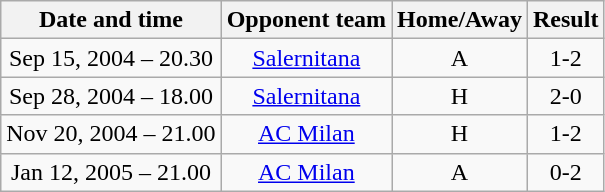<table class="wikitable">
<tr>
<th>Date and time</th>
<th>Opponent team</th>
<th>Home/Away</th>
<th>Result</th>
</tr>
<tr>
<td style="text-align: center">Sep 15, 2004 – 20.30</td>
<td style="text-align: center"><a href='#'>Salernitana</a></td>
<td style="text-align: center">A</td>
<td style="text-align: center">1-2</td>
</tr>
<tr>
<td style="text-align: center">Sep 28, 2004 – 18.00</td>
<td style="text-align: center"><a href='#'>Salernitana</a></td>
<td style="text-align: center">H</td>
<td style="text-align: center">2-0</td>
</tr>
<tr>
<td style="text-align: center">Nov 20, 2004 – 21.00</td>
<td style="text-align: center"><a href='#'>AC Milan</a></td>
<td style="text-align: center">H</td>
<td style="text-align: center">1-2</td>
</tr>
<tr>
<td style="text-align: center">Jan 12, 2005 – 21.00</td>
<td style="text-align: center"><a href='#'>AC Milan</a></td>
<td style="text-align: center">A</td>
<td style="text-align: center">0-2</td>
</tr>
</table>
